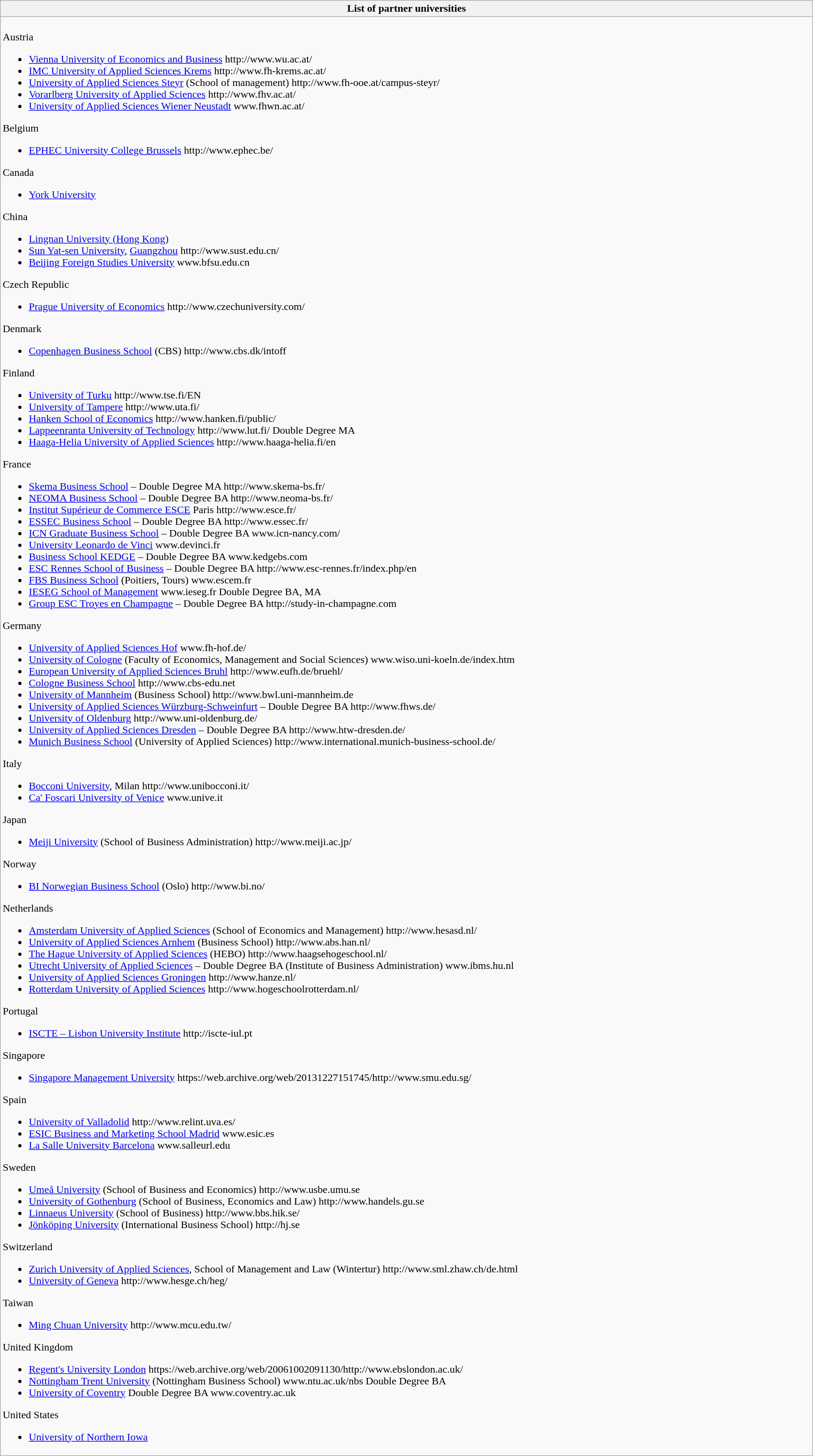<table class="wikitable collapsible collapsed">
<tr>
<th colspan="3">List of partner universities</th>
</tr>
<tr>
<td style="width:33.3%;"><br>Austria<ul><li><a href='#'>Vienna University of Economics and Business</a> http://www.wu.ac.at/</li><li><a href='#'>IMC University of Applied Sciences Krems</a> http://www.fh-krems.ac.at/</li><li><a href='#'>University of Applied Sciences Steyr</a> (School of management) http://www.fh-ooe.at/campus-steyr/</li><li><a href='#'>Vorarlberg University of Applied Sciences</a> http://www.fhv.ac.at/</li><li><a href='#'>University of Applied Sciences Wiener Neustadt</a> www.fhwn.ac.at/</li></ul>Belgium<ul><li><a href='#'>EPHEC University College Brussels</a> http://www.ephec.be/</li></ul>Canada<ul><li><a href='#'>York University</a></li></ul>China<ul><li><a href='#'>Lingnan University (Hong Kong)</a></li><li><a href='#'>Sun Yat-sen University</a>, <a href='#'>Guangzhou</a> http://www.sust.edu.cn/</li><li><a href='#'>Beijing Foreign Studies University</a> www.bfsu.edu.cn</li></ul>Czech Republic<ul><li><a href='#'>Prague University of Economics</a> http://www.czechuniversity.com/</li></ul>Denmark<ul><li><a href='#'>Copenhagen Business School</a> (CBS) http://www.cbs.dk/intoff</li></ul>Finland<ul><li><a href='#'>University of Turku</a> http://www.tse.fi/EN</li><li><a href='#'>University of Tampere</a> http://www.uta.fi/</li><li><a href='#'>Hanken School of Economics</a> http://www.hanken.fi/public/ </li><li><a href='#'>Lappeenranta University of Technology</a> http://www.lut.fi/ Double Degree MA</li><li><a href='#'>Haaga-Helia University of Applied Sciences</a> http://www.haaga-helia.fi/en</li></ul>France<ul><li><a href='#'>Skema Business School</a> – Double Degree MA http://www.skema-bs.fr/</li><li><a href='#'>NEOMA Business School</a> – Double Degree BA http://www.neoma-bs.fr/</li><li><a href='#'>Institut Supérieur de Commerce ESCE</a> Paris http://www.esce.fr/</li><li><a href='#'>ESSEC Business School</a> – Double Degree BA http://www.essec.fr/</li><li><a href='#'>ICN Graduate Business School</a> – Double Degree BA www.icn-nancy.com/</li><li><a href='#'>University Leonardo de Vinci</a> www.devinci.fr</li><li><a href='#'>Business School KEDGE</a> – Double Degree BA www.kedgebs.com</li><li><a href='#'>ESC Rennes School of Business</a> – Double Degree BA http://www.esc-rennes.fr/index.php/en</li><li><a href='#'>FBS Business School</a> (Poitiers, Tours) www.escem.fr</li><li><a href='#'>IESEG School of Management</a> www.ieseg.fr Double Degree BA, MA</li><li><a href='#'>Group ESC Troyes en Champagne</a> – Double Degree BA http://study-in-champagne.com</li></ul>Germany<ul><li><a href='#'>University of Applied Sciences Hof</a> www.fh-hof.de/</li><li><a href='#'>University of Cologne</a> (Faculty of Economics, Management and Social Sciences) www.wiso.uni-koeln.de/index.htm</li><li><a href='#'>European University of Applied Sciences Bruhl</a> http://www.eufh.de/bruehl/</li><li><a href='#'>Cologne Business School</a> http://www.cbs-edu.net</li><li><a href='#'>University of Mannheim</a> (Business School) http://www.bwl.uni-mannheim.de</li><li><a href='#'>University of Applied Sciences Würzburg-Schweinfurt</a> – Double Degree BA http://www.fhws.de/</li><li><a href='#'>University of Oldenburg</a> http://www.uni-oldenburg.de/</li><li><a href='#'>University of Applied Sciences Dresden</a> – Double Degree BA http://www.htw-dresden.de/</li><li><a href='#'>Munich Business School</a> (University of Applied Sciences) http://www.international.munich-business-school.de/</li></ul>Italy<ul><li><a href='#'>Bocconi University</a>, Milan http://www.unibocconi.it/</li><li><a href='#'>Ca' Foscari University of Venice</a> www.unive.it</li></ul>Japan<ul><li><a href='#'>Meiji University</a> (School of Business Administration) http://www.meiji.ac.jp/</li></ul>Norway<ul><li><a href='#'>BI Norwegian Business School</a> (Oslo) http://www.bi.no/</li></ul>Netherlands<ul><li><a href='#'>Amsterdam University of Applied Sciences</a> (School of Economics and Management) http://www.hesasd.nl/</li><li><a href='#'>University of Applied Sciences Arnhem</a> (Business School) http://www.abs.han.nl/</li><li><a href='#'>The Hague University of Applied Sciences</a> (HEBO) http://www.haagsehogeschool.nl/</li><li><a href='#'>Utrecht University of Applied Sciences</a> – Double Degree BA (Institute of Business Administration) www.ibms.hu.nl</li><li><a href='#'>University of Applied Sciences Groningen</a> http://www.hanze.nl/</li><li><a href='#'>Rotterdam University of Applied Sciences</a> http://www.hogeschoolrotterdam.nl/</li></ul>Portugal<ul><li><a href='#'>ISCTE – Lisbon University Institute</a> http://iscte-iul.pt</li></ul>Singapore<ul><li><a href='#'>Singapore Management University</a> https://web.archive.org/web/20131227151745/http://www.smu.edu.sg/</li></ul>Spain<ul><li><a href='#'>University of Valladolid</a> http://www.relint.uva.es/</li><li><a href='#'>ESIC Business and Marketing School Madrid</a> www.esic.es</li><li><a href='#'>La Salle University Barcelona</a> www.salleurl.edu</li></ul>Sweden<ul><li><a href='#'>Umeå University</a> (School of Business and Economics) http://www.usbe.umu.se</li><li><a href='#'>University of Gothenburg</a> (School of Business, Economics and Law) http://www.handels.gu.se</li><li><a href='#'>Linnaeus University</a> (School of Business) http://www.bbs.hik.se/</li><li><a href='#'>Jönköping University</a> (International Business School) http://hj.se</li></ul>Switzerland<ul><li><a href='#'>Zurich University of Applied Sciences</a>, School of Management and Law (Wintertur) http://www.sml.zhaw.ch/de.html</li><li><a href='#'>University of Geneva</a> http://www.hesge.ch/heg/</li></ul>Taiwan<ul><li><a href='#'>Ming Chuan University</a> http://www.mcu.edu.tw/</li></ul>United Kingdom<ul><li><a href='#'>Regent's University London</a> https://web.archive.org/web/20061002091130/http://www.ebslondon.ac.uk/</li><li><a href='#'>Nottingham Trent University</a> (Nottingham Business School) www.ntu.ac.uk/nbs Double Degree BA</li><li><a href='#'>University of Coventry</a> Double Degree BA www.coventry.ac.uk</li></ul>United States<ul><li><a href='#'>University of Northern Iowa</a></li></ul></td>
</tr>
</table>
